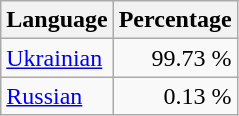<table class="wikitable">
<tr>
<th>Language</th>
<th>Percentage</th>
</tr>
<tr>
<td><a href='#'>Ukrainian</a></td>
<td align="right">99.73 %</td>
</tr>
<tr>
<td><a href='#'>Russian</a></td>
<td align="right">0.13 %</td>
</tr>
</table>
